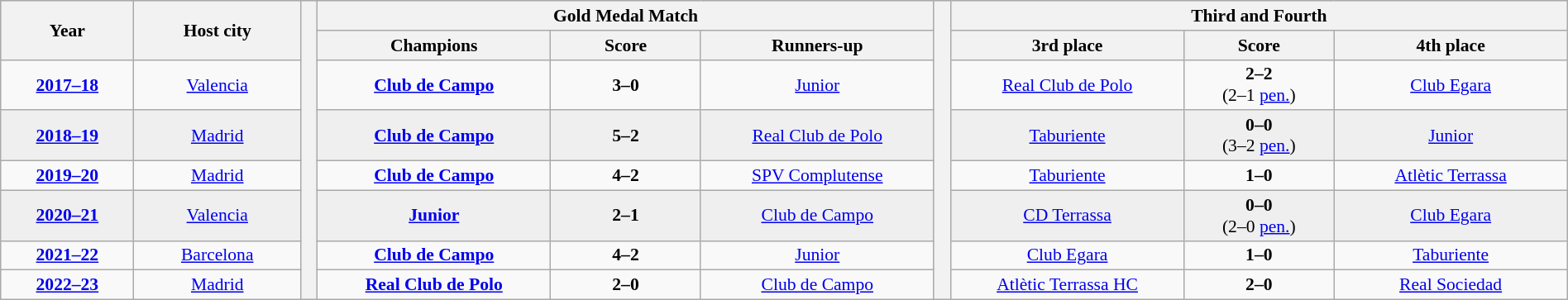<table class="wikitable" style="font-size:90%; width: 100%; text-align: center;">
<tr bgcolor=#c1d8ff>
<th rowspan=2 width=8%>Year</th>
<th rowspan=2 width=10%>Host city</th>
<th width=1% rowspan=20 bgcolor=ffffff></th>
<th colspan=3>Gold Medal Match</th>
<th width=1% rowspan=20 bgcolor=ffffff></th>
<th colspan=3>Third and Fourth</th>
</tr>
<tr bgcolor=#efefef>
<th width=14%>Champions</th>
<th width=9%>Score</th>
<th width=14%>Runners-up</th>
<th width=14%>3rd place</th>
<th width=9%>Score</th>
<th width=14%>4th place</th>
</tr>
<tr>
<td><strong><a href='#'>2017–18</a></strong></td>
<td><a href='#'>Valencia</a></td>
<td><strong><a href='#'>Club de Campo</a></strong></td>
<td><strong>3–0</strong></td>
<td><a href='#'>Junior</a></td>
<td><a href='#'>Real Club de Polo</a></td>
<td><strong>2–2</strong><br>(2–1 <a href='#'>pen.</a>)</td>
<td><a href='#'>Club Egara</a></td>
</tr>
<tr bgcolor=#efefef>
<td><strong><a href='#'>2018–19</a></strong></td>
<td><a href='#'>Madrid</a></td>
<td><strong><a href='#'>Club de Campo</a></strong></td>
<td><strong>5–2</strong></td>
<td><a href='#'>Real Club de Polo</a></td>
<td><a href='#'>Taburiente</a></td>
<td><strong>0–0</strong><br>(3–2 <a href='#'>pen.</a>)</td>
<td><a href='#'>Junior</a></td>
</tr>
<tr>
<td><strong><a href='#'>2019–20</a></strong></td>
<td><a href='#'>Madrid</a></td>
<td><strong><a href='#'>Club de Campo</a></strong></td>
<td><strong>4–2</strong></td>
<td><a href='#'>SPV Complutense</a></td>
<td><a href='#'>Taburiente</a></td>
<td><strong>1–0</strong></td>
<td><a href='#'>Atlètic Terrassa</a></td>
</tr>
<tr bgcolor=#efefef>
<td><strong><a href='#'>2020–21</a></strong></td>
<td><a href='#'>Valencia</a></td>
<td><strong><a href='#'>Junior</a></strong></td>
<td><strong>2–1</strong></td>
<td><a href='#'>Club de Campo</a></td>
<td><a href='#'>CD Terrassa</a></td>
<td><strong>0–0</strong><br>(2–0 <a href='#'>pen.</a>)</td>
<td><a href='#'>Club Egara</a></td>
</tr>
<tr>
<td><strong><a href='#'>2021–22</a></strong></td>
<td><a href='#'>Barcelona</a></td>
<td><strong><a href='#'>Club de Campo</a></strong></td>
<td><strong>4–2</strong></td>
<td><a href='#'>Junior</a></td>
<td><a href='#'>Club Egara</a></td>
<td><strong>1–0</strong></td>
<td><a href='#'>Taburiente</a></td>
</tr>
<tr>
<td><strong><a href='#'>2022–23</a></strong></td>
<td><a href='#'>Madrid</a></td>
<td><strong><a href='#'>Real Club de Polo</a></strong></td>
<td><strong>2–0</strong></td>
<td><a href='#'>Club de Campo</a></td>
<td><a href='#'>Atlètic Terrassa HC</a></td>
<td><strong>2–0</strong></td>
<td><a href='#'>Real Sociedad</a></td>
</tr>
</table>
